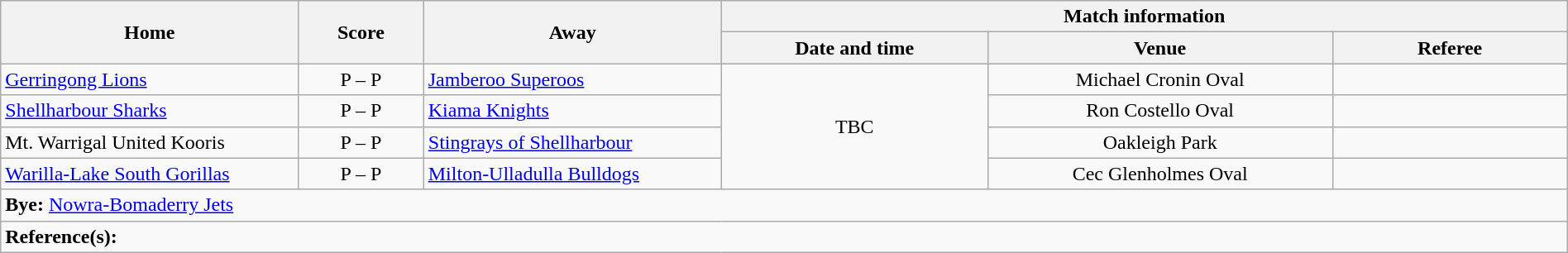<table class="wikitable" width="100% text-align:center;">
<tr>
<th rowspan="2" width="19%">Home</th>
<th rowspan="2" width="8%">Score</th>
<th rowspan="2" width="19%">Away</th>
<th colspan="3">Match information</th>
</tr>
<tr bgcolor="#CCCCCC">
<th width="17%">Date and time</th>
<th width="22%">Venue</th>
<th>Referee</th>
</tr>
<tr>
<td> <a href='#'>Gerringong Lions</a></td>
<td style="text-align:center;">P – P</td>
<td> <a href='#'>Jamberoo Superoos</a></td>
<td rowspan="4" style="text-align:center;">TBC</td>
<td style="text-align:center;">Michael Cronin Oval</td>
<td style="text-align:center;"></td>
</tr>
<tr>
<td> <a href='#'>Shellharbour Sharks</a></td>
<td style="text-align:center;">P – P</td>
<td> <a href='#'>Kiama Knights</a></td>
<td style="text-align:center;">Ron Costello Oval</td>
<td style="text-align:center;"></td>
</tr>
<tr>
<td> Mt. Warrigal United Kooris</td>
<td style="text-align:center;">P – P</td>
<td> <a href='#'>Stingrays of Shellharbour</a></td>
<td style="text-align:center;">Oakleigh Park</td>
<td style="text-align:center;"></td>
</tr>
<tr>
<td> <a href='#'>Warilla-Lake South Gorillas</a></td>
<td style="text-align:center;">P – P</td>
<td> <a href='#'>Milton-Ulladulla Bulldogs</a></td>
<td style="text-align:center;">Cec Glenholmes Oval</td>
<td style="text-align:center;"></td>
</tr>
<tr>
<td colspan="6" align="centre"><strong>Bye:</strong>  <a href='#'>Nowra-Bomaderry Jets</a></td>
</tr>
<tr>
<td colspan="6"><strong>Reference(s):</strong></td>
</tr>
</table>
